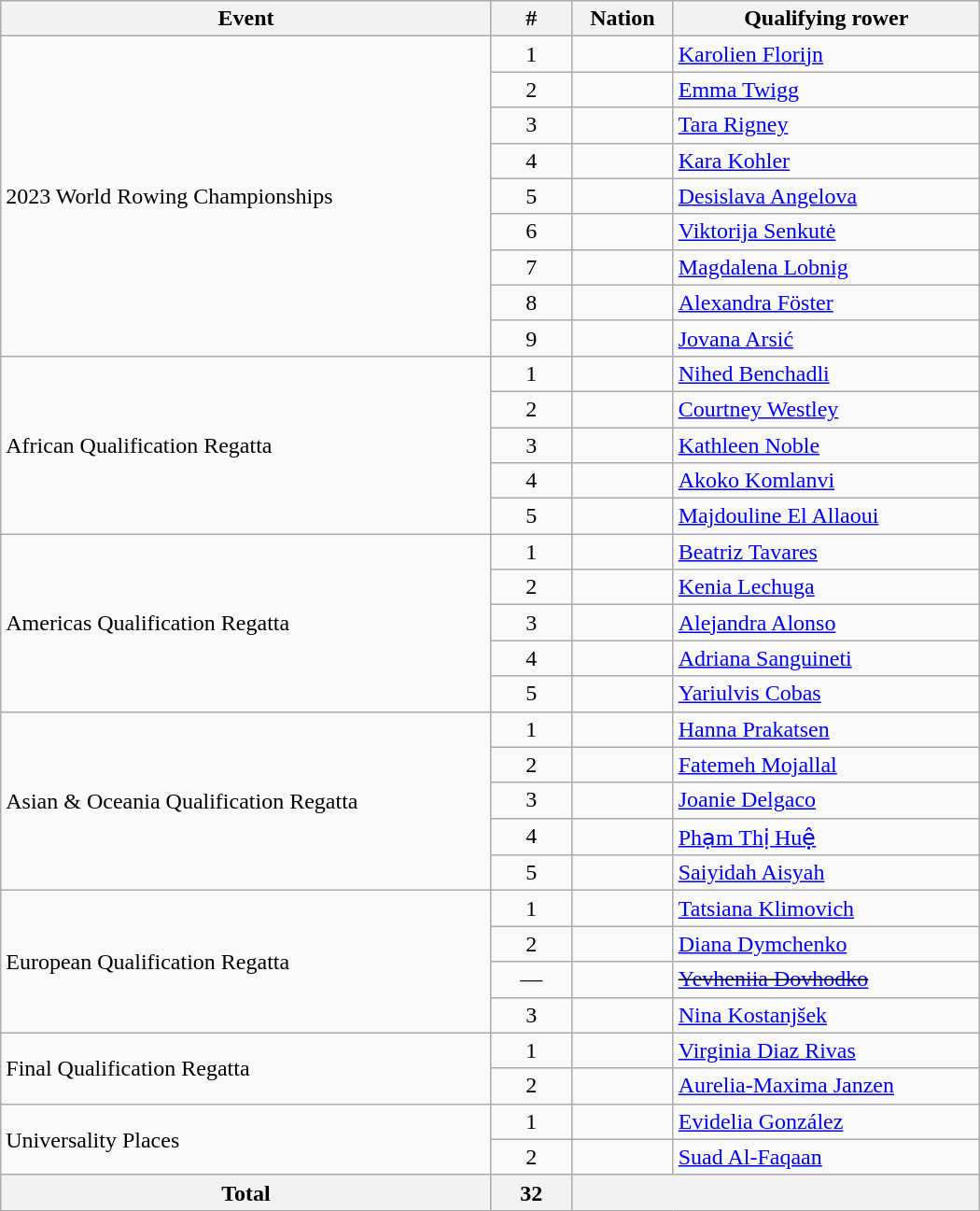<table class="wikitable"  style="width:700px; text-align:center;">
<tr>
<th>Event</th>
<th width=50>#</th>
<th>Nation</th>
<th>Qualifying rower</th>
</tr>
<tr>
<td rowspan=9 align=left>2023 World Rowing Championships</td>
<td>1</td>
<td align=left></td>
<td align=left><a href='#'>Karolien Florijn</a></td>
</tr>
<tr>
<td>2</td>
<td align=left></td>
<td align=left><a href='#'>Emma Twigg</a></td>
</tr>
<tr>
<td>3</td>
<td align=left></td>
<td align=left><a href='#'>Tara Rigney</a></td>
</tr>
<tr>
<td>4</td>
<td align=left></td>
<td align=left><a href='#'>Kara Kohler</a></td>
</tr>
<tr>
<td>5</td>
<td align=left></td>
<td align=left><a href='#'>Desislava Angelova</a></td>
</tr>
<tr>
<td>6</td>
<td align=left></td>
<td align=left><a href='#'>Viktorija Senkutė</a></td>
</tr>
<tr>
<td>7</td>
<td align=left></td>
<td align=left><a href='#'>Magdalena Lobnig</a></td>
</tr>
<tr>
<td>8</td>
<td align=left></td>
<td align=left><a href='#'>Alexandra Föster</a></td>
</tr>
<tr>
<td>9</td>
<td align=left></td>
<td align=left><a href='#'>Jovana Arsić</a></td>
</tr>
<tr>
<td rowspan=5 align=left>African Qualification Regatta</td>
<td>1</td>
<td align=left></td>
<td align=left><a href='#'>Nihed Benchadli</a></td>
</tr>
<tr>
<td>2</td>
<td align=left></td>
<td align=left><a href='#'>Courtney Westley</a></td>
</tr>
<tr>
<td>3</td>
<td align=left></td>
<td align=left><a href='#'>Kathleen Noble</a></td>
</tr>
<tr>
<td>4</td>
<td align=left></td>
<td align=left><a href='#'>Akoko Komlanvi</a></td>
</tr>
<tr>
<td>5</td>
<td align=left></td>
<td align=left><a href='#'>Majdouline El Allaoui</a></td>
</tr>
<tr>
<td rowspan=5 align=left>Americas Qualification Regatta</td>
<td>1</td>
<td align=left></td>
<td align=left><a href='#'>Beatriz Tavares</a></td>
</tr>
<tr>
<td>2</td>
<td align=left></td>
<td align=left><a href='#'>Kenia Lechuga</a></td>
</tr>
<tr>
<td>3</td>
<td align=left></td>
<td align=left><a href='#'>Alejandra Alonso</a></td>
</tr>
<tr>
<td>4</td>
<td align=left></td>
<td align=left><a href='#'>Adriana Sanguineti</a></td>
</tr>
<tr>
<td>5</td>
<td align=left></td>
<td align=left><a href='#'>Yariulvis Cobas</a></td>
</tr>
<tr>
<td rowspan=5 align=left>Asian & Oceania Qualification Regatta</td>
<td>1</td>
<td align=left></td>
<td align=left><a href='#'>Hanna Prakatsen</a></td>
</tr>
<tr>
<td>2</td>
<td align=left></td>
<td align=left><a href='#'>Fatemeh Mojallal</a></td>
</tr>
<tr>
<td>3</td>
<td align=left></td>
<td align=left><a href='#'>Joanie Delgaco</a></td>
</tr>
<tr>
<td>4</td>
<td align=left></td>
<td align=left><a href='#'>Phạm Thị Huệ</a></td>
</tr>
<tr>
<td>5</td>
<td align=left></td>
<td align=left><a href='#'>Saiyidah Aisyah</a></td>
</tr>
<tr>
<td rowspan=4 align=left>European Qualification Regatta</td>
<td>1</td>
<td align=left></td>
<td align=left><a href='#'>Tatsiana Klimovich</a></td>
</tr>
<tr>
<td>2</td>
<td align=left></td>
<td align=left><a href='#'>Diana Dymchenko</a></td>
</tr>
<tr>
<td>—</td>
<td align=left><s></s></td>
<td align=left><s><a href='#'>Yevheniia Dovhodko</a></s></td>
</tr>
<tr>
<td>3</td>
<td align=left></td>
<td align=left><a href='#'>Nina Kostanjšek</a></td>
</tr>
<tr>
<td rowspan=2 align=left>Final Qualification Regatta</td>
<td>1</td>
<td align=left></td>
<td align=left><a href='#'>Virginia Diaz Rivas</a></td>
</tr>
<tr>
<td>2</td>
<td align=left></td>
<td align=left><a href='#'>Aurelia-Maxima Janzen</a></td>
</tr>
<tr>
<td rowspan=2 align=left>Universality Places</td>
<td>1</td>
<td align=left></td>
<td align=left><a href='#'>Evidelia González</a></td>
</tr>
<tr>
<td>2</td>
<td align=left></td>
<td align=left><a href='#'>Suad Al-Faqaan</a></td>
</tr>
<tr>
<th>Total</th>
<th>32</th>
<th colspan=2></th>
</tr>
</table>
